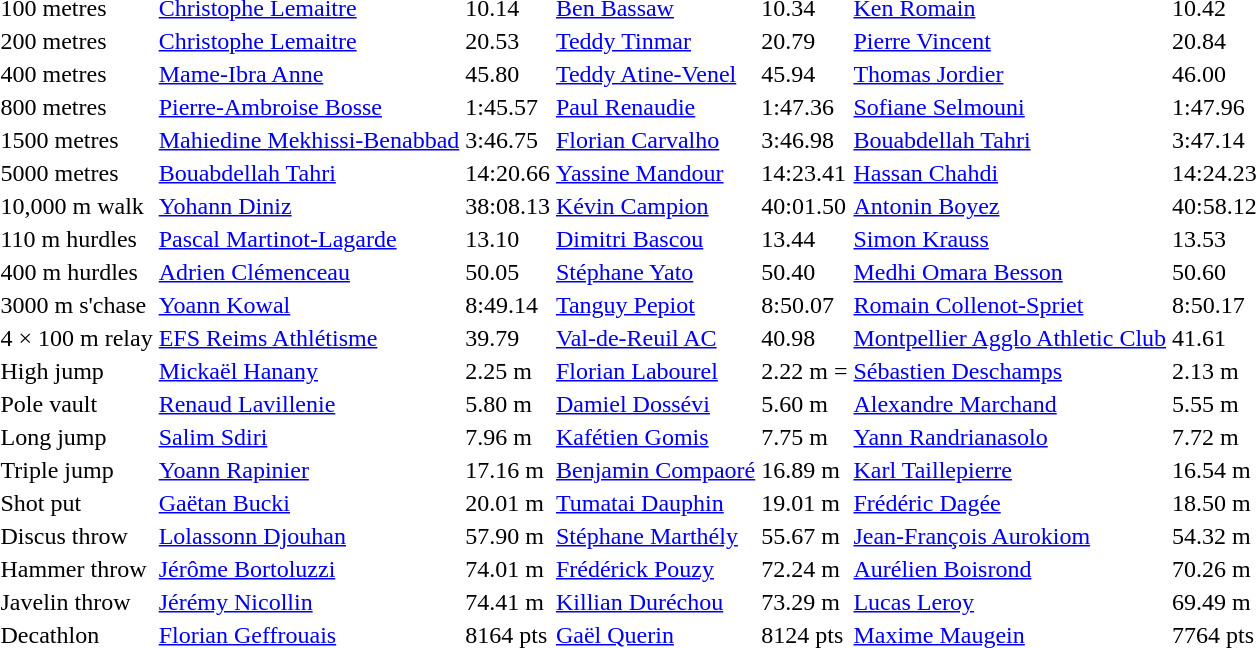<table>
<tr>
<td>100 metres</td>
<td><a href='#'>Christophe Lemaitre</a></td>
<td>10.14</td>
<td><a href='#'>Ben Bassaw</a></td>
<td>10.34</td>
<td><a href='#'>Ken Romain</a></td>
<td>10.42</td>
</tr>
<tr>
<td>200 metres</td>
<td><a href='#'>Christophe Lemaitre</a></td>
<td>20.53</td>
<td><a href='#'>Teddy Tinmar</a></td>
<td>20.79 </td>
<td><a href='#'>Pierre Vincent</a></td>
<td>20.84</td>
</tr>
<tr>
<td>400 metres</td>
<td><a href='#'>Mame-Ibra Anne</a></td>
<td>45.80</td>
<td><a href='#'>Teddy Atine-Venel</a></td>
<td>45.94</td>
<td><a href='#'>Thomas Jordier</a></td>
<td>46.00 </td>
</tr>
<tr>
<td>800 metres</td>
<td><a href='#'>Pierre-Ambroise Bosse</a></td>
<td>1:45.57 </td>
<td><a href='#'>Paul Renaudie</a></td>
<td>1:47.36</td>
<td><a href='#'>Sofiane Selmouni</a></td>
<td>1:47.96</td>
</tr>
<tr>
<td>1500 metres</td>
<td><a href='#'>Mahiedine Mekhissi-Benabbad</a></td>
<td>3:46.75</td>
<td><a href='#'>Florian Carvalho</a></td>
<td>3:46.98</td>
<td><a href='#'>Bouabdellah Tahri</a></td>
<td>3:47.14</td>
</tr>
<tr>
<td>5000 metres</td>
<td><a href='#'>Bouabdellah Tahri</a></td>
<td>14:20.66</td>
<td><a href='#'>Yassine Mandour</a></td>
<td>14:23.41</td>
<td><a href='#'>Hassan Chahdi</a></td>
<td>14:24.23</td>
</tr>
<tr>
<td>10,000 m walk</td>
<td><a href='#'>Yohann Diniz</a></td>
<td>38:08.13  </td>
<td><a href='#'>Kévin Campion</a></td>
<td>40:01.50</td>
<td><a href='#'>Antonin Boyez</a></td>
<td>40:58.12</td>
</tr>
<tr>
<td>110 m hurdles</td>
<td><a href='#'>Pascal Martinot-Lagarde</a></td>
<td>13.10</td>
<td><a href='#'>Dimitri Bascou</a></td>
<td>13.44</td>
<td><a href='#'>Simon Krauss</a></td>
<td>13.53</td>
</tr>
<tr>
<td>400 m hurdles</td>
<td><a href='#'>Adrien Clémenceau</a></td>
<td>50.05</td>
<td><a href='#'>Stéphane Yato</a></td>
<td>50.40</td>
<td><a href='#'>Medhi Omara Besson</a></td>
<td>50.60</td>
</tr>
<tr>
<td>3000 m s'chase</td>
<td><a href='#'>Yoann Kowal</a></td>
<td>8:49.14</td>
<td><a href='#'>Tanguy Pepiot</a></td>
<td>8:50.07</td>
<td><a href='#'>Romain Collenot-Spriet</a></td>
<td>8:50.17</td>
</tr>
<tr>
<td>4 × 100 m relay</td>
<td><a href='#'>EFS Reims Athlétisme</a></td>
<td>39.79</td>
<td><a href='#'>Val-de-Reuil AC</a></td>
<td>40.98</td>
<td><a href='#'>Montpellier Agglo Athletic Club</a></td>
<td>41.61</td>
</tr>
<tr>
<td>High jump</td>
<td><a href='#'>Mickaël Hanany</a></td>
<td>2.25 m</td>
<td><a href='#'>Florian Labourel</a></td>
<td>2.22 m =</td>
<td><a href='#'>Sébastien Deschamps</a></td>
<td>2.13 m</td>
</tr>
<tr>
<td>Pole vault</td>
<td><a href='#'>Renaud Lavillenie</a></td>
<td>5.80 m</td>
<td><a href='#'>Damiel Dossévi</a></td>
<td>5.60 m</td>
<td><a href='#'>Alexandre Marchand</a></td>
<td>5.55 m </td>
</tr>
<tr>
<td>Long jump</td>
<td><a href='#'>Salim Sdiri</a></td>
<td>7.96 m</td>
<td><a href='#'>Kafétien Gomis</a></td>
<td>7.75 m</td>
<td><a href='#'>Yann Randrianasolo</a></td>
<td>7.72 m</td>
</tr>
<tr>
<td>Triple jump</td>
<td><a href='#'>Yoann Rapinier</a></td>
<td>17.16 m</td>
<td><a href='#'>Benjamin Compaoré</a></td>
<td>16.89 m</td>
<td><a href='#'>Karl Taillepierre</a></td>
<td>16.54 m</td>
</tr>
<tr>
<td>Shot put</td>
<td><a href='#'>Gaëtan Bucki</a></td>
<td>20.01 m</td>
<td><a href='#'>Tumatai Dauphin</a></td>
<td>19.01 m</td>
<td><a href='#'>Frédéric Dagée</a></td>
<td>18.50 m</td>
</tr>
<tr>
<td>Discus throw</td>
<td><a href='#'>Lolassonn Djouhan</a></td>
<td>57.90 m</td>
<td><a href='#'>Stéphane Marthély</a></td>
<td>55.67 m</td>
<td><a href='#'>Jean-François Aurokiom</a></td>
<td>54.32 m</td>
</tr>
<tr>
<td>Hammer throw</td>
<td><a href='#'>Jérôme Bortoluzzi</a></td>
<td>74.01 m</td>
<td><a href='#'>Frédérick Pouzy</a></td>
<td>72.24 m</td>
<td><a href='#'>Aurélien Boisrond</a></td>
<td>70.26 m</td>
</tr>
<tr>
<td>Javelin throw</td>
<td><a href='#'>Jérémy Nicollin</a></td>
<td>74.41 m </td>
<td><a href='#'>Killian Duréchou</a></td>
<td>73.29 m</td>
<td><a href='#'>Lucas Leroy</a></td>
<td>69.49 m</td>
</tr>
<tr>
<td>Decathlon</td>
<td><a href='#'>Florian Geffrouais</a></td>
<td>8164 pts </td>
<td><a href='#'>Gaël Querin</a></td>
<td>8124 pts</td>
<td><a href='#'>Maxime Maugein</a></td>
<td>7764 pts</td>
</tr>
</table>
